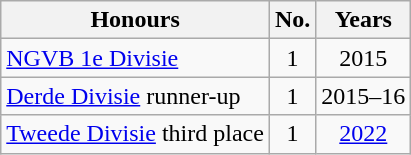<table class="wikitable">
<tr>
<th>Honours</th>
<th>No.</th>
<th>Years</th>
</tr>
<tr>
<td><a href='#'>NGVB 1e Divisie</a></td>
<td align="center">1</td>
<td align="center">2015</td>
</tr>
<tr>
<td><a href='#'>Derde Divisie</a> runner-up</td>
<td align="center">1</td>
<td align="center">2015–16</td>
</tr>
<tr>
<td><a href='#'>Tweede Divisie</a> third place</td>
<td align="center">1</td>
<td align="center"><a href='#'>2022</a></td>
</tr>
</table>
